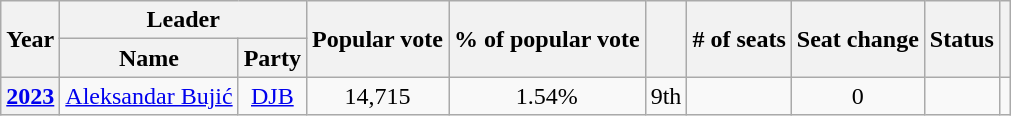<table class="wikitable" style="text-align:center">
<tr>
<th rowspan="2">Year</th>
<th colspan="2">Leader</th>
<th rowspan="2">Popular vote</th>
<th rowspan="2">% of popular vote</th>
<th rowspan="2"></th>
<th rowspan="2"># of seats</th>
<th rowspan="2">Seat change</th>
<th rowspan="2">Status</th>
<th rowspan="2"></th>
</tr>
<tr>
<th>Name</th>
<th>Party</th>
</tr>
<tr>
<th><a href='#'>2023</a></th>
<td><a href='#'>Aleksandar Bujić</a></td>
<td><a href='#'>DJB</a></td>
<td>14,715</td>
<td>1.54%</td>
<td> 9th</td>
<td></td>
<td> 0</td>
<td></td>
<td></td>
</tr>
</table>
